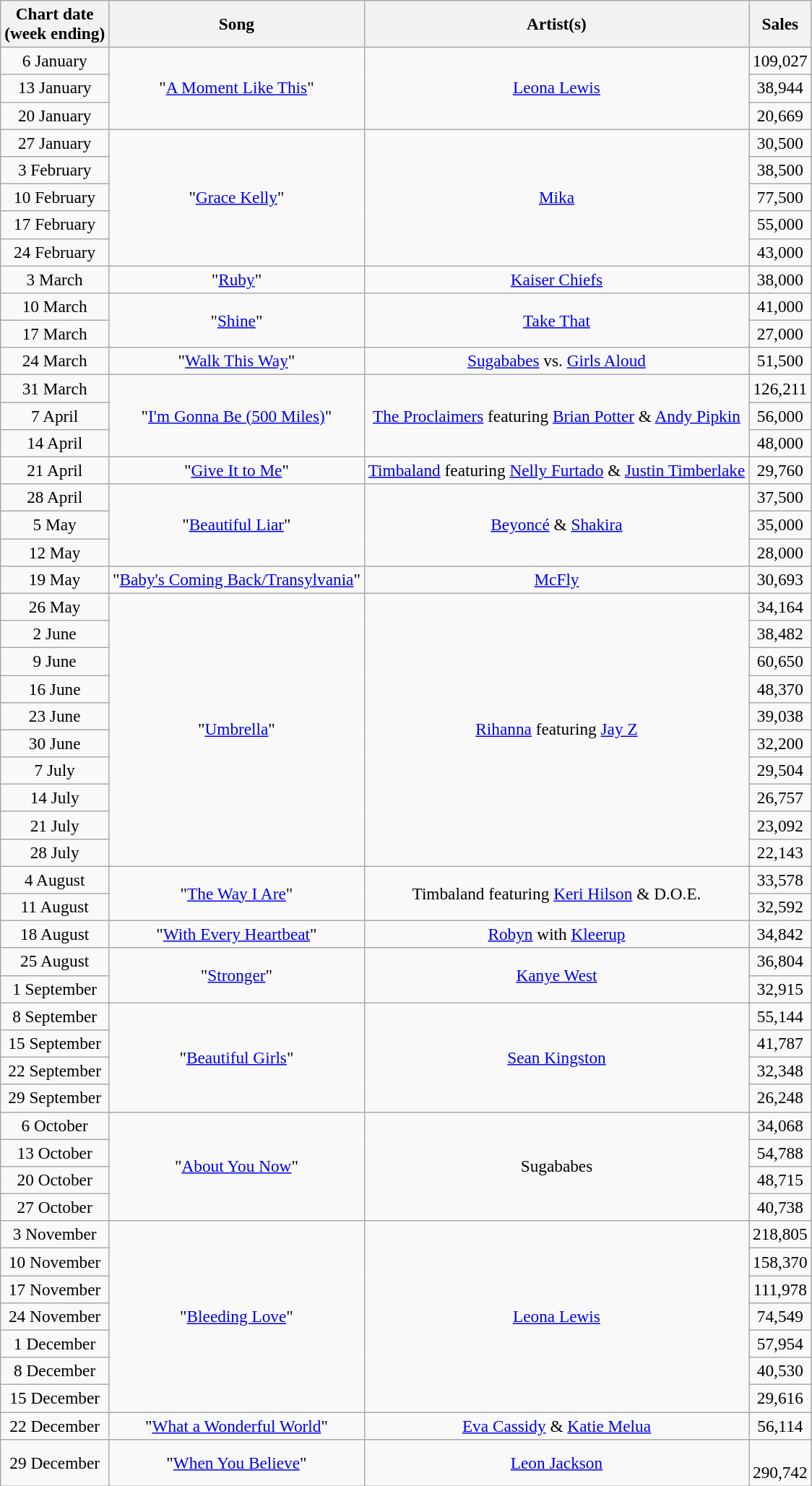<table class="wikitable plainrowheaders" style="font-size:97%; text-align:center;">
<tr>
<th>Chart date<br>(week ending)</th>
<th>Song</th>
<th>Artist(s)</th>
<th>Sales</th>
</tr>
<tr (*) = high sales.>
<td>6 January</td>
<td rowspan="3">"<a href='#'>A Moment Like This</a>"</td>
<td rowspan="3"><a href='#'>Leona Lewis</a></td>
<td>109,027</td>
</tr>
<tr>
<td>13 January</td>
<td>38,944</td>
</tr>
<tr>
<td>20 January</td>
<td>20,669</td>
</tr>
<tr>
<td>27 January</td>
<td rowspan="5">"<a href='#'>Grace Kelly</a>"</td>
<td rowspan="5"><a href='#'>Mika</a></td>
<td>30,500</td>
</tr>
<tr>
<td>3 February</td>
<td>38,500</td>
</tr>
<tr>
<td>10 February</td>
<td>77,500</td>
</tr>
<tr>
<td>17 February</td>
<td>55,000</td>
</tr>
<tr>
<td>24 February</td>
<td>43,000</td>
</tr>
<tr>
<td>3 March</td>
<td>"<a href='#'>Ruby</a>"</td>
<td><a href='#'>Kaiser Chiefs</a></td>
<td>38,000</td>
</tr>
<tr>
<td>10 March</td>
<td rowspan="2">"<a href='#'>Shine</a>"</td>
<td rowspan="2"><a href='#'>Take That</a></td>
<td>41,000</td>
</tr>
<tr>
<td>17 March</td>
<td>27,000</td>
</tr>
<tr>
<td>24 March</td>
<td>"<a href='#'>Walk This Way</a>"</td>
<td><a href='#'>Sugababes</a> vs. <a href='#'>Girls Aloud</a></td>
<td>51,500</td>
</tr>
<tr>
<td>31 March</td>
<td rowspan="3">"<a href='#'>I'm Gonna Be (500 Miles)</a>"</td>
<td rowspan="3"><a href='#'>The Proclaimers</a> featuring <a href='#'>Brian Potter</a> & <a href='#'>Andy Pipkin</a></td>
<td>126,211</td>
</tr>
<tr>
<td>7 April</td>
<td>56,000</td>
</tr>
<tr>
<td>14 April</td>
<td>48,000</td>
</tr>
<tr>
<td>21 April</td>
<td>"<a href='#'>Give It to Me</a>"</td>
<td><a href='#'>Timbaland</a> featuring <a href='#'>Nelly Furtado</a> & <a href='#'>Justin Timberlake</a></td>
<td>29,760</td>
</tr>
<tr>
<td>28 April</td>
<td rowspan="3">"<a href='#'>Beautiful Liar</a>"</td>
<td rowspan="3"><a href='#'>Beyoncé</a> & <a href='#'>Shakira</a></td>
<td>37,500</td>
</tr>
<tr>
<td>5 May</td>
<td>35,000</td>
</tr>
<tr>
<td>12 May</td>
<td>28,000</td>
</tr>
<tr>
<td>19 May</td>
<td>"<a href='#'>Baby's Coming Back/Transylvania</a>"</td>
<td><a href='#'>McFly</a></td>
<td>30,693</td>
</tr>
<tr>
<td>26 May</td>
<td rowspan="10">"<a href='#'>Umbrella</a>"</td>
<td rowspan="10"><a href='#'>Rihanna</a> featuring <a href='#'>Jay Z</a></td>
<td>34,164</td>
</tr>
<tr>
<td>2 June</td>
<td>38,482</td>
</tr>
<tr>
<td>9 June</td>
<td>60,650</td>
</tr>
<tr>
<td>16 June</td>
<td>48,370</td>
</tr>
<tr>
<td>23 June</td>
<td>39,038</td>
</tr>
<tr>
<td>30 June</td>
<td>32,200</td>
</tr>
<tr>
<td>7 July</td>
<td>29,504</td>
</tr>
<tr>
<td>14 July</td>
<td>26,757</td>
</tr>
<tr>
<td>21 July</td>
<td>23,092</td>
</tr>
<tr>
<td>28 July</td>
<td>22,143</td>
</tr>
<tr>
<td>4 August</td>
<td rowspan="2">"<a href='#'>The Way I Are</a>"</td>
<td rowspan="2">Timbaland featuring <a href='#'>Keri Hilson</a> & D.O.E.</td>
<td>33,578</td>
</tr>
<tr>
<td>11 August</td>
<td>32,592</td>
</tr>
<tr>
<td>18 August</td>
<td>"<a href='#'>With Every Heartbeat</a>"</td>
<td><a href='#'>Robyn</a> with <a href='#'>Kleerup</a></td>
<td>34,842</td>
</tr>
<tr>
<td>25 August</td>
<td rowspan="2">"<a href='#'>Stronger</a>"</td>
<td rowspan="2"><a href='#'>Kanye West</a></td>
<td>36,804</td>
</tr>
<tr>
<td>1 September</td>
<td>32,915</td>
</tr>
<tr>
<td>8 September</td>
<td rowspan="4">"<a href='#'>Beautiful Girls</a>"</td>
<td rowspan="4"><a href='#'>Sean Kingston</a></td>
<td>55,144</td>
</tr>
<tr>
<td>15 September</td>
<td>41,787</td>
</tr>
<tr>
<td>22 September</td>
<td>32,348</td>
</tr>
<tr>
<td>29 September</td>
<td>26,248</td>
</tr>
<tr>
<td>6 October</td>
<td rowspan="4">"<a href='#'>About You Now</a>"</td>
<td rowspan="4">Sugababes</td>
<td>34,068</td>
</tr>
<tr>
<td>13 October</td>
<td>54,788</td>
</tr>
<tr>
<td>20 October</td>
<td>48,715</td>
</tr>
<tr>
<td>27 October</td>
<td>40,738</td>
</tr>
<tr>
<td>3 November</td>
<td rowspan="7">"<a href='#'>Bleeding Love</a>"</td>
<td rowspan="7"><a href='#'>Leona Lewis</a></td>
<td>218,805</td>
</tr>
<tr>
<td>10 November</td>
<td>158,370</td>
</tr>
<tr>
<td>17 November</td>
<td>111,978</td>
</tr>
<tr>
<td>24 November</td>
<td>74,549</td>
</tr>
<tr>
<td>1 December</td>
<td>57,954</td>
</tr>
<tr>
<td>8 December</td>
<td>40,530</td>
</tr>
<tr>
<td>15 December</td>
<td>29,616</td>
</tr>
<tr>
<td>22 December</td>
<td>"<a href='#'>What a Wonderful World</a>"</td>
<td><a href='#'>Eva Cassidy</a> & <a href='#'>Katie Melua</a></td>
<td>56,114</td>
</tr>
<tr>
<td>29 December</td>
<td>"<a href='#'>When You Believe</a>"</td>
<td><a href='#'>Leon Jackson</a></td>
<td><br>290,742</td>
</tr>
</table>
